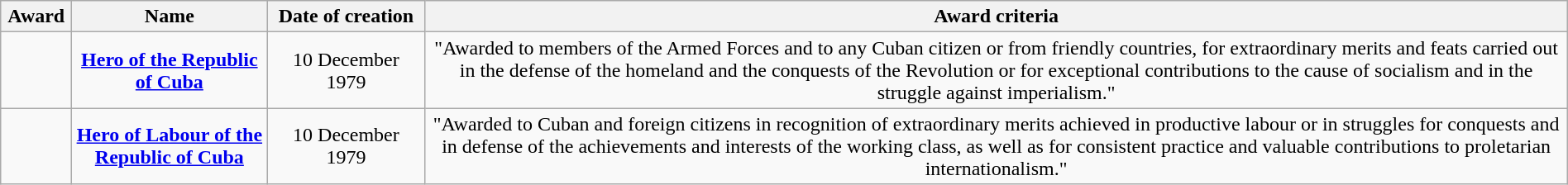<table class="wikitable sortable" style="text-align:center;" width="100%">
<tr>
<th class=unsortable width="50px">Award</th>
<th width="150px">Name </th>
<th width="120px">Date of creation</th>
<th>Award criteria</th>
</tr>
<tr>
<td></td>
<td><strong><a href='#'>Hero of the Republic of Cuba</a></strong><br></td>
<td>10 December 1979</td>
<td>"Awarded to members of the Armed Forces and to any Cuban citizen or from friendly countries, for extraordinary merits and feats carried out in the defense of the homeland and the conquests of the Revolution or for exceptional contributions to the cause of socialism and in the struggle against imperialism."</td>
</tr>
<tr>
<td></td>
<td><strong><a href='#'>Hero of Labour of the Republic of Cuba</a></strong><br></td>
<td>10 December 1979</td>
<td>"Awarded to Cuban and foreign citizens in recognition of extraordinary merits achieved in productive labour or in struggles for conquests and in defense of the achievements and interests of the working class, as well as for consistent practice and valuable contributions to proletarian internationalism."</td>
</tr>
</table>
